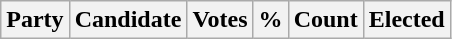<table class="wikitable">
<tr>
<th colspan="2">Party</th>
<th>Candidate</th>
<th>Votes</th>
<th>%</th>
<th>Count</th>
<th>Elected<br>










</th>
</tr>
</table>
